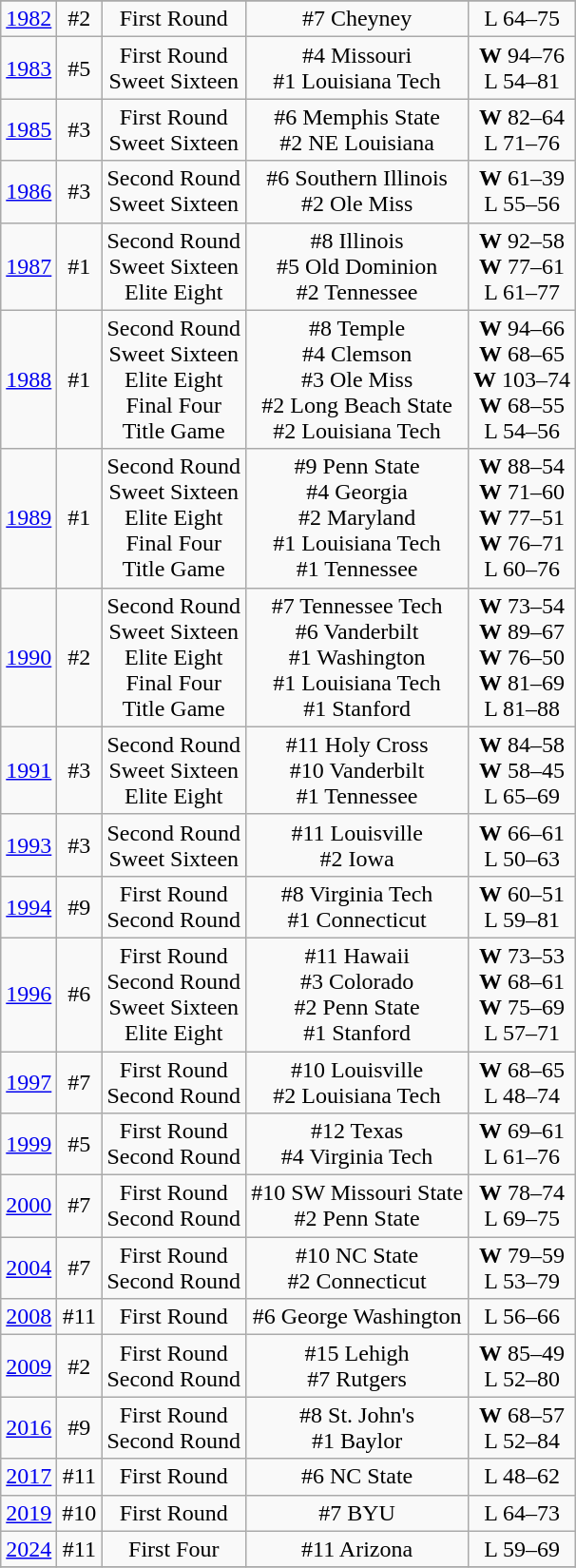<table class="wikitable" style="text-align:center">
<tr>
</tr>
<tr>
<td rowspan=1><a href='#'>1982</a></td>
<td>#2</td>
<td>First Round</td>
<td>#7 Cheyney</td>
<td>L 64–75</td>
</tr>
<tr style="text-align:center;">
<td rowspan=1><a href='#'>1983</a></td>
<td>#5</td>
<td>First Round<br>Sweet Sixteen</td>
<td>#4 Missouri<br>#1 Louisiana Tech</td>
<td><strong>W</strong> 94–76<br>L 54–81</td>
</tr>
<tr style="text-align:center;">
<td rowspan=1><a href='#'>1985</a></td>
<td>#3</td>
<td>First Round<br>Sweet Sixteen</td>
<td>#6 Memphis State<br>#2 NE Louisiana</td>
<td><strong>W</strong> 82–64<br>L 71–76</td>
</tr>
<tr style="text-align:center;">
<td rowspan=1><a href='#'>1986</a></td>
<td>#3</td>
<td>Second Round<br>Sweet Sixteen</td>
<td>#6 Southern Illinois<br>#2 Ole Miss</td>
<td><strong>W</strong> 61–39<br>L 55–56</td>
</tr>
<tr style="text-align:center;">
<td rowspan=1><a href='#'>1987</a></td>
<td>#1</td>
<td>Second Round<br>Sweet Sixteen<br>Elite Eight</td>
<td>#8 Illinois<br>#5 Old Dominion<br>#2 Tennessee</td>
<td><strong>W</strong> 92–58<br><strong>W</strong> 77–61<br>L 61–77</td>
</tr>
<tr style="text-align:center;">
<td rowspan=1><a href='#'>1988</a></td>
<td>#1</td>
<td>Second Round<br>Sweet Sixteen<br>Elite Eight<br>Final Four<br>Title Game</td>
<td>#8 Temple<br>#4 Clemson<br>#3 Ole Miss<br>#2 Long Beach State<br>#2 Louisiana Tech</td>
<td><strong>W</strong> 94–66<br><strong>W</strong> 68–65<br><strong>W</strong> 103–74<br><strong>W</strong> 68–55<br>L 54–56</td>
</tr>
<tr style="text-align:center;">
<td rowspan=1><a href='#'>1989</a></td>
<td>#1</td>
<td>Second Round<br>Sweet Sixteen<br>Elite Eight<br>Final Four<br>Title Game</td>
<td>#9 Penn State<br>#4 Georgia<br>#2 Maryland<br>#1 Louisiana Tech<br>#1 Tennessee</td>
<td><strong>W</strong> 88–54<br><strong>W</strong> 71–60<br><strong>W</strong> 77–51<br><strong>W</strong> 76–71<br>L 60–76</td>
</tr>
<tr style="text-align:center;">
<td rowspan=1><a href='#'>1990</a></td>
<td>#2</td>
<td>Second Round<br>Sweet Sixteen<br>Elite Eight<br>Final Four<br>Title Game</td>
<td>#7 Tennessee Tech<br>#6 Vanderbilt<br>#1 Washington<br>#1 Louisiana Tech<br>#1 Stanford</td>
<td><strong>W</strong> 73–54<br><strong>W</strong> 89–67<br><strong>W</strong> 76–50<br><strong>W</strong> 81–69<br>L 81–88</td>
</tr>
<tr style="text-align:center;">
<td rowspan=1><a href='#'>1991</a></td>
<td>#3</td>
<td>Second Round<br>Sweet Sixteen<br>Elite Eight</td>
<td>#11 Holy Cross<br>#10 Vanderbilt<br>#1 Tennessee</td>
<td><strong>W</strong> 84–58<br><strong>W</strong> 58–45<br>L 65–69</td>
</tr>
<tr style="text-align:center;">
<td rowspan=1><a href='#'>1993</a></td>
<td>#3</td>
<td>Second Round<br>Sweet Sixteen</td>
<td>#11 Louisville<br>#2 Iowa</td>
<td><strong>W</strong> 66–61<br>L 50–63</td>
</tr>
<tr style="text-align:center;">
<td rowspan=1><a href='#'>1994</a></td>
<td>#9</td>
<td>First Round<br>Second Round</td>
<td>#8 Virginia Tech<br>#1 Connecticut</td>
<td><strong>W</strong> 60–51<br>L 59–81</td>
</tr>
<tr style="text-align:center;">
<td rowspan=1><a href='#'>1996</a></td>
<td>#6</td>
<td>First Round<br>Second Round<br>Sweet Sixteen<br>Elite Eight</td>
<td>#11 Hawaii<br>#3 Colorado<br>#2 Penn State<br>#1 Stanford</td>
<td><strong>W</strong> 73–53<br><strong>W</strong> 68–61<br><strong>W</strong> 75–69<br>L 57–71</td>
</tr>
<tr style="text-align:center;">
<td rowspan=1><a href='#'>1997</a></td>
<td>#7</td>
<td>First Round<br>Second Round</td>
<td>#10 Louisville<br>#2 Louisiana Tech</td>
<td><strong>W</strong> 68–65<br>L 48–74</td>
</tr>
<tr style="text-align:center;">
<td rowspan=1><a href='#'>1999</a></td>
<td>#5</td>
<td>First Round<br>Second Round</td>
<td>#12 Texas<br>#4 Virginia Tech</td>
<td><strong>W</strong> 69–61<br>L 61–76</td>
</tr>
<tr style="text-align:center;">
<td rowspan=1><a href='#'>2000</a></td>
<td>#7</td>
<td>First Round<br>Second Round</td>
<td>#10 SW Missouri State<br>#2 Penn State</td>
<td><strong>W</strong> 78–74<br>L 69–75</td>
</tr>
<tr style="text-align:center;">
<td rowspan=1><a href='#'>2004</a></td>
<td>#7</td>
<td>First Round<br>Second Round</td>
<td>#10 NC State<br>#2 Connecticut</td>
<td><strong>W</strong> 79–59<br>L 53–79</td>
</tr>
<tr style="text-align:center;">
<td rowspan=1><a href='#'>2008</a></td>
<td>#11</td>
<td>First Round</td>
<td>#6 George Washington</td>
<td>L 56–66</td>
</tr>
<tr style="text-align:center;">
<td rowspan=1><a href='#'>2009</a></td>
<td>#2</td>
<td>First Round<br>Second Round</td>
<td>#15 Lehigh<br>#7 Rutgers</td>
<td><strong>W</strong> 85–49<br>L 52–80</td>
</tr>
<tr style="text-align:center;">
<td rowspan=1><a href='#'>2016</a></td>
<td>#9</td>
<td>First Round<br>Second Round</td>
<td>#8 St. John's<br>#1 Baylor</td>
<td><strong>W</strong> 68–57<br>L 52–84</td>
</tr>
<tr style="text-align:center;">
<td rowspan=1><a href='#'>2017</a></td>
<td>#11</td>
<td>First Round</td>
<td>#6 NC State</td>
<td>L 48–62</td>
</tr>
<tr style="text-align:center;">
<td rowspan=1><a href='#'>2019</a></td>
<td>#10</td>
<td>First Round</td>
<td>#7 BYU</td>
<td>L 64–73</td>
</tr>
<tr style="text-align:center;">
<td rowspan=1><a href='#'>2024</a></td>
<td>#11</td>
<td>First Four</td>
<td>#11 Arizona</td>
<td>L 59–69</td>
</tr>
<tr style="text-align:center;">
</tr>
</table>
